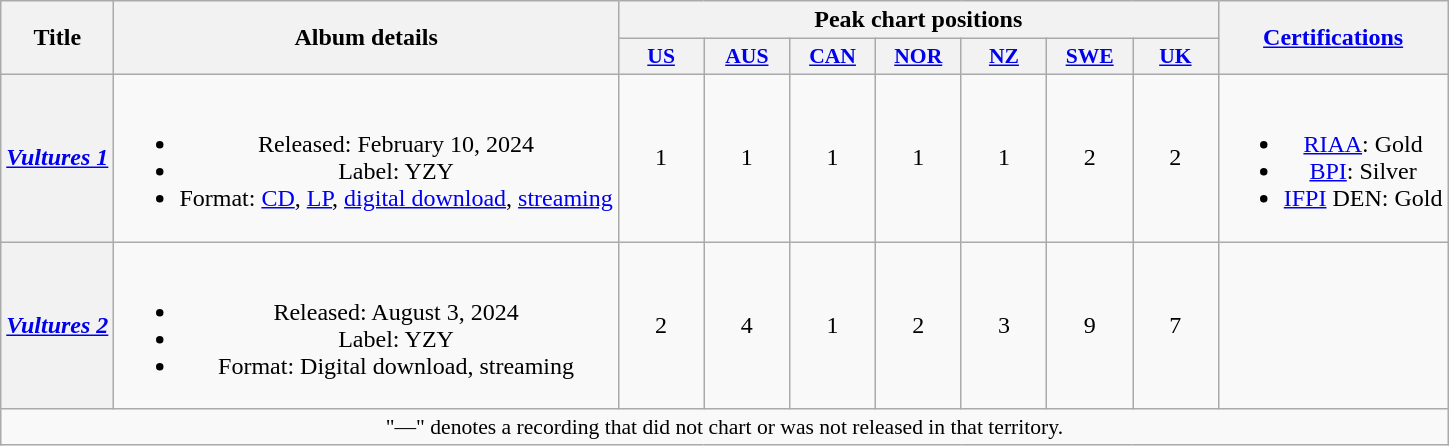<table class="wikitable plainrowheaders" style="text-align:center">
<tr>
<th scope="col" rowspan="2">Title</th>
<th scope="col" rowspan="2">Album details</th>
<th scope="col" colspan="7">Peak chart positions</th>
<th rowspan="2"><a href='#'>Certifications</a></th>
</tr>
<tr>
<th scope="col" style="width:3.5em;font-size:90%;"><a href='#'>US</a><br></th>
<th scope="col" style="width:3.5em;font-size:90%;"><a href='#'>AUS</a><br></th>
<th scope="col" style="width:3.5em;font-size:90%;"><a href='#'>CAN</a><br></th>
<th scope="col" style="width:3.5em;font-size:90%;"><a href='#'>NOR</a><br></th>
<th scope="col" style="width:3.5em;font-size:90%;"><a href='#'>NZ</a><br></th>
<th scope="col" style="width:3.5em;font-size:90%;"><a href='#'>SWE</a><br></th>
<th scope="col" style="width:3.5em;font-size:90%;"><a href='#'>UK</a><br></th>
</tr>
<tr>
<th scope="row"><em><a href='#'>Vultures 1</a></em></th>
<td><br><ul><li>Released: February 10, 2024</li><li>Label: YZY</li><li>Format: <a href='#'>CD</a>, <a href='#'>LP</a>, <a href='#'>digital download</a>, <a href='#'>streaming</a></li></ul></td>
<td>1</td>
<td>1</td>
<td>1</td>
<td>1</td>
<td>1</td>
<td>2</td>
<td>2</td>
<td><br><ul><li><a href='#'>RIAA</a>: Gold</li><li><a href='#'>BPI</a>: Silver</li><li><a href='#'>IFPI</a> DEN: Gold</li></ul></td>
</tr>
<tr>
<th scope="row"><em><a href='#'>Vultures 2</a></em></th>
<td><br><ul><li>Released: August 3, 2024</li><li>Label: YZY</li><li>Format: Digital download, streaming</li></ul></td>
<td>2</td>
<td>4</td>
<td>1</td>
<td>2</td>
<td>3</td>
<td>9</td>
<td>7</td>
<td></td>
</tr>
<tr>
<td colspan="15" style="font-size:90%">"—" denotes a recording that did not chart or was not released in that territory.</td>
</tr>
</table>
